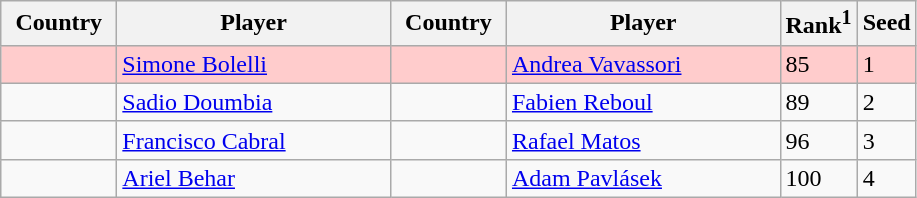<table class="sortable wikitable">
<tr>
<th width="70">Country</th>
<th width="175">Player</th>
<th width="70">Country</th>
<th width="175">Player</th>
<th>Rank<sup>1</sup></th>
<th>Seed</th>
</tr>
<tr bgcolor=#fcc>
<td></td>
<td><a href='#'>Simone Bolelli</a></td>
<td></td>
<td><a href='#'>Andrea Vavassori</a></td>
<td>85</td>
<td>1</td>
</tr>
<tr>
<td></td>
<td><a href='#'>Sadio Doumbia</a></td>
<td></td>
<td><a href='#'>Fabien Reboul</a></td>
<td>89</td>
<td>2</td>
</tr>
<tr>
<td></td>
<td><a href='#'>Francisco Cabral</a></td>
<td></td>
<td><a href='#'>Rafael Matos</a></td>
<td>96</td>
<td>3</td>
</tr>
<tr>
<td></td>
<td><a href='#'>Ariel Behar</a></td>
<td></td>
<td><a href='#'>Adam Pavlásek</a></td>
<td>100</td>
<td>4</td>
</tr>
</table>
